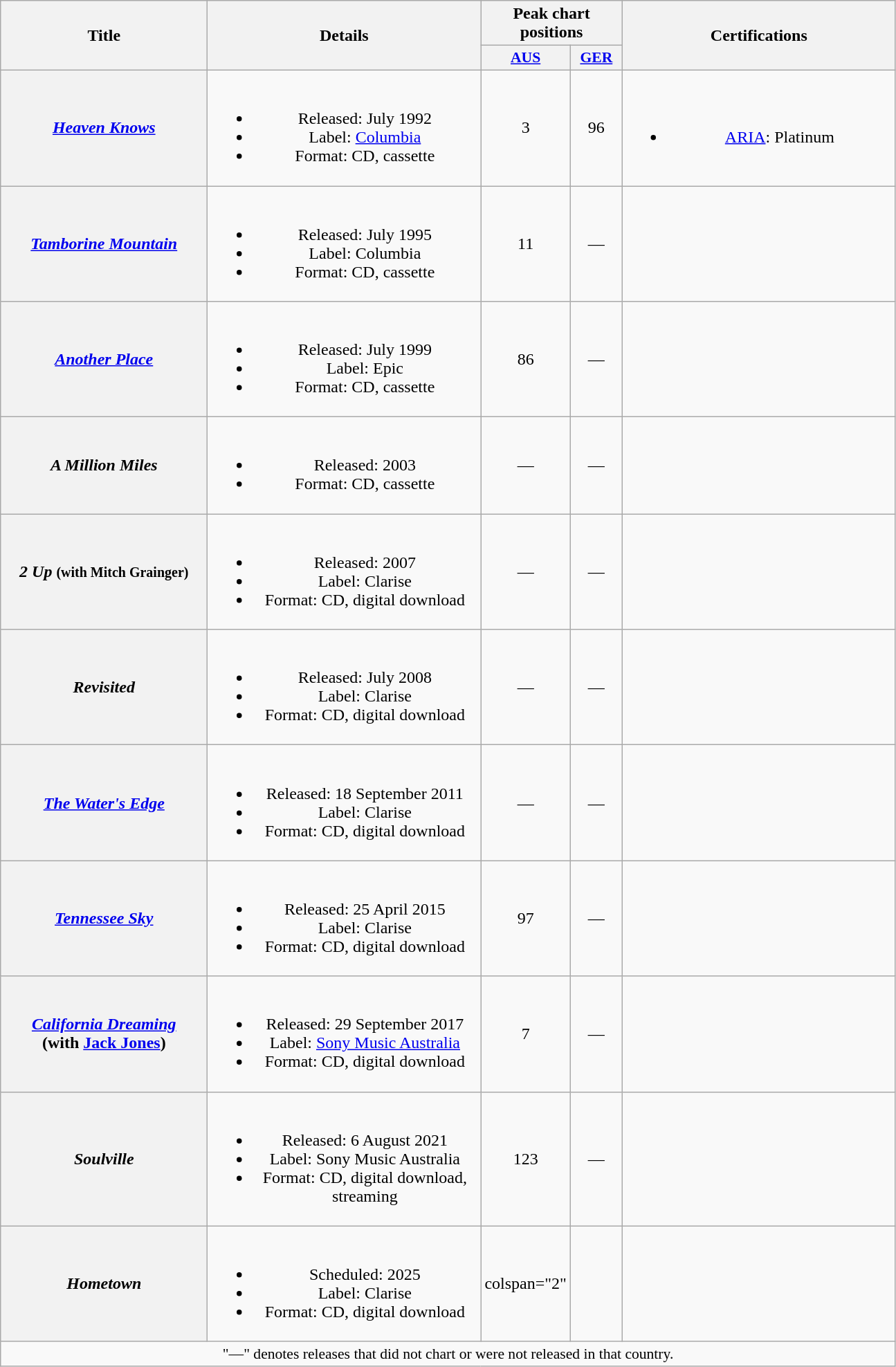<table class="wikitable plainrowheaders" style="text-align:center;" border="1">
<tr>
<th scope="col" rowspan="2" style="width:12em;">Title</th>
<th scope="col" rowspan="2" style="width:16em;">Details</th>
<th scope="col" colspan="2">Peak chart positions</th>
<th scope="col" rowspan="2" style="width:16em;">Certifications</th>
</tr>
<tr>
<th scope="col" style="width:3em;font-size:90%;"><a href='#'>AUS</a><br></th>
<th scope="col" style="width:3em;font-size:90%;"><a href='#'>GER</a><br></th>
</tr>
<tr>
<th scope="row"><em><a href='#'>Heaven Knows</a></em></th>
<td><br><ul><li>Released: July 1992</li><li>Label: <a href='#'>Columbia</a></li><li>Format: CD, cassette</li></ul></td>
<td>3</td>
<td>96</td>
<td><br><ul><li><a href='#'>ARIA</a>: Platinum</li></ul></td>
</tr>
<tr>
<th scope="row"><em><a href='#'>Tamborine Mountain</a></em></th>
<td><br><ul><li>Released: July 1995</li><li>Label: Columbia</li><li>Format: CD, cassette</li></ul></td>
<td>11</td>
<td>—</td>
<td></td>
</tr>
<tr>
<th scope="row"><em><a href='#'>Another Place</a></em></th>
<td><br><ul><li>Released: July 1999</li><li>Label: Epic</li><li>Format: CD, cassette</li></ul></td>
<td>86</td>
<td>—</td>
<td></td>
</tr>
<tr>
<th scope="row"><em>A Million Miles</em></th>
<td><br><ul><li>Released: 2003</li><li>Format: CD, cassette</li></ul></td>
<td>—</td>
<td>—</td>
<td></td>
</tr>
<tr>
<th scope="row"><em>2 Up</em> <small> (with Mitch Grainger) </small></th>
<td><br><ul><li>Released: 2007</li><li>Label: Clarise</li><li>Format: CD, digital download</li></ul></td>
<td>—</td>
<td>—</td>
<td></td>
</tr>
<tr>
<th scope="row"><em>Revisited</em></th>
<td><br><ul><li>Released: July 2008</li><li>Label: Clarise</li><li>Format: CD, digital download</li></ul></td>
<td>—</td>
<td>—</td>
<td></td>
</tr>
<tr>
<th scope="row"><em><a href='#'>The Water's Edge</a></em></th>
<td><br><ul><li>Released: 18 September 2011</li><li>Label: Clarise</li><li>Format: CD, digital download</li></ul></td>
<td>—</td>
<td>—</td>
<td></td>
</tr>
<tr>
<th scope="row"><em><a href='#'>Tennessee Sky</a></em></th>
<td><br><ul><li>Released: 25 April 2015</li><li>Label: Clarise</li><li>Format: CD, digital download</li></ul></td>
<td>97</td>
<td>—</td>
<td></td>
</tr>
<tr>
<th scope="row"><em><a href='#'>California Dreaming</a></em> <br> (with <a href='#'>Jack Jones</a>)</th>
<td><br><ul><li>Released: 29 September 2017</li><li>Label: <a href='#'>Sony Music Australia</a></li><li>Format: CD, digital download</li></ul></td>
<td>7</td>
<td>—</td>
<td></td>
</tr>
<tr>
<th scope="row"><em>Soulville</em></th>
<td><br><ul><li>Released: 6 August 2021</li><li>Label: Sony Music Australia</li><li>Format: CD, digital download, streaming</li></ul></td>
<td>123</td>
<td>—</td>
<td></td>
</tr>
<tr>
<th scope="row"><em>Hometown</em></th>
<td><br><ul><li>Scheduled: 2025</li><li>Label: Clarise</li><li>Format: CD, digital download</li></ul></td>
<td>colspan="2" </td>
<td></td>
</tr>
<tr>
<td align="center" colspan="6" style="font-size: 90%">"—" denotes releases that did not chart or were not released in that country.</td>
</tr>
</table>
